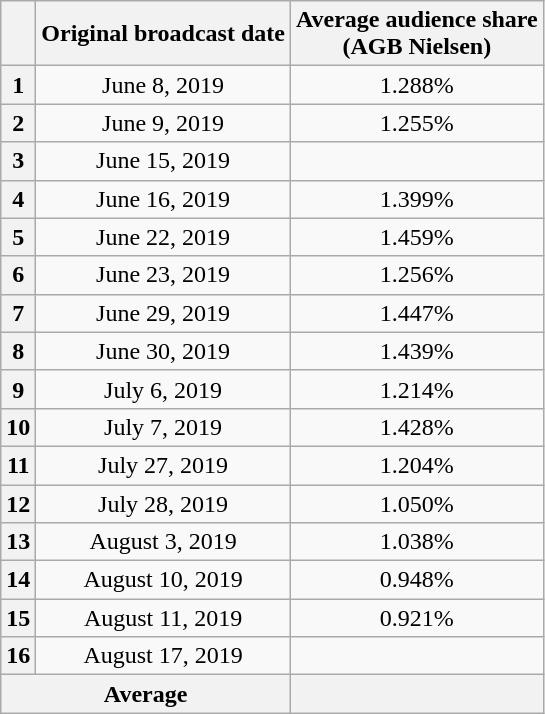<table class="wikitable" style="text-align:center">
<tr>
<th></th>
<th>Original broadcast date</th>
<th>Average audience share<br>(AGB Nielsen)</th>
</tr>
<tr>
<th>1</th>
<td>June 8, 2019</td>
<td>1.288%</td>
</tr>
<tr>
<th>2</th>
<td>June 9, 2019</td>
<td>1.255%</td>
</tr>
<tr>
<th>3</th>
<td>June 15, 2019</td>
<td></td>
</tr>
<tr>
<th>4</th>
<td>June 16, 2019</td>
<td>1.399%</td>
</tr>
<tr>
<th>5</th>
<td>June 22, 2019</td>
<td>1.459%</td>
</tr>
<tr>
<th>6</th>
<td>June 23, 2019</td>
<td>1.256%</td>
</tr>
<tr>
<th>7</th>
<td>June 29, 2019</td>
<td>1.447%</td>
</tr>
<tr>
<th>8</th>
<td>June 30, 2019</td>
<td>1.439%</td>
</tr>
<tr>
<th>9</th>
<td>July 6, 2019</td>
<td>1.214%</td>
</tr>
<tr>
<th>10</th>
<td>July 7, 2019</td>
<td>1.428%</td>
</tr>
<tr>
<th>11</th>
<td>July 27, 2019</td>
<td>1.204%</td>
</tr>
<tr>
<th>12</th>
<td>July 28, 2019</td>
<td>1.050%</td>
</tr>
<tr>
<th>13</th>
<td>August 3, 2019</td>
<td>1.038%</td>
</tr>
<tr>
<th>14</th>
<td>August 10, 2019</td>
<td>0.948%</td>
</tr>
<tr>
<th>15</th>
<td>August 11, 2019</td>
<td>0.921%</td>
</tr>
<tr>
<th>16</th>
<td>August 17, 2019</td>
<td></td>
</tr>
<tr>
<th colspan="2">Average</th>
<th></th>
</tr>
</table>
